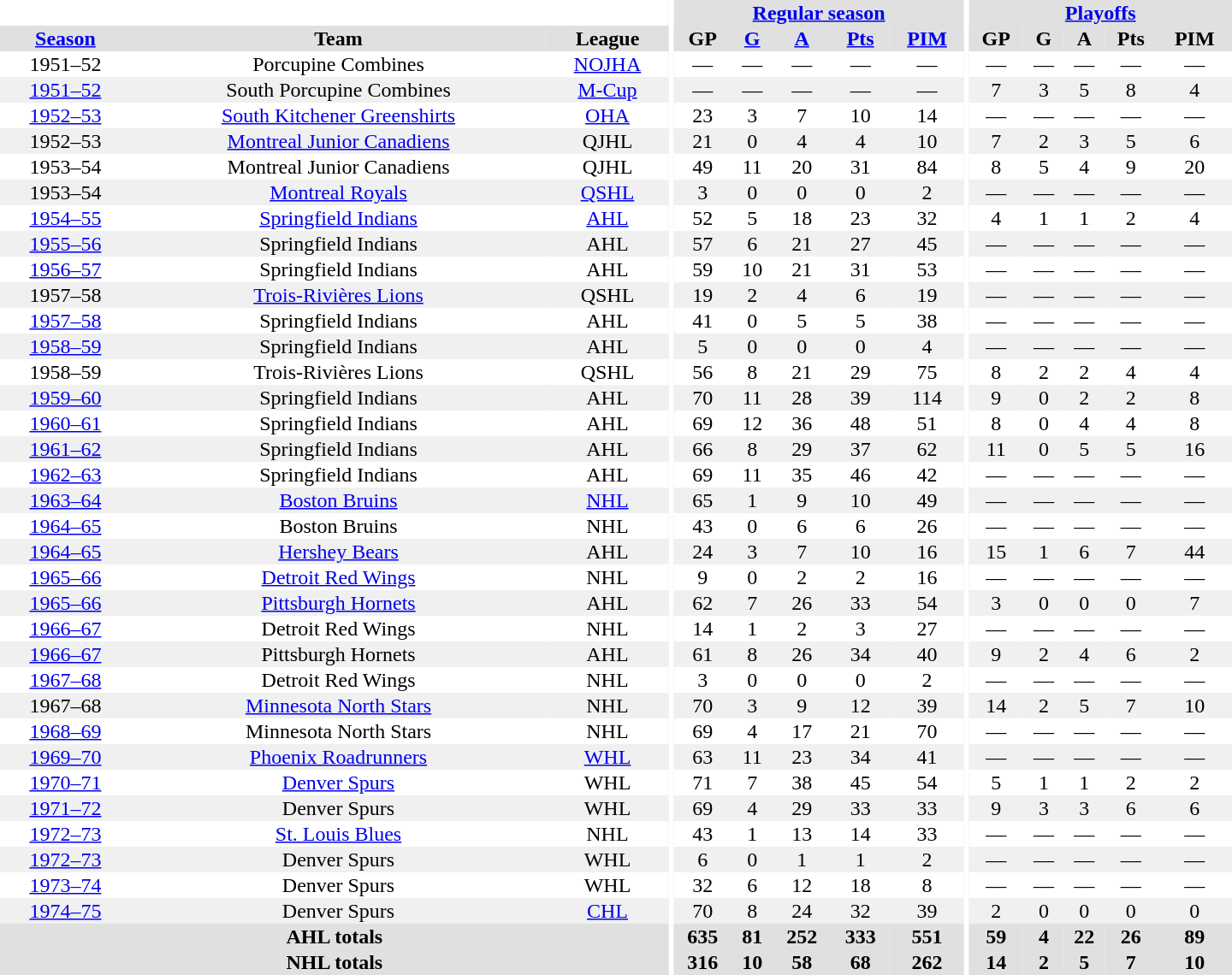<table border="0" cellpadding="1" cellspacing="0" style="text-align:center; width:60em">
<tr bgcolor="#e0e0e0">
<th colspan="3" bgcolor="#ffffff"></th>
<th rowspan="100" bgcolor="#ffffff"></th>
<th colspan="5"><a href='#'>Regular season</a></th>
<th rowspan="100" bgcolor="#ffffff"></th>
<th colspan="5"><a href='#'>Playoffs</a></th>
</tr>
<tr bgcolor="#e0e0e0">
<th><a href='#'>Season</a></th>
<th>Team</th>
<th>League</th>
<th>GP</th>
<th><a href='#'>G</a></th>
<th><a href='#'>A</a></th>
<th><a href='#'>Pts</a></th>
<th><a href='#'>PIM</a></th>
<th>GP</th>
<th>G</th>
<th>A</th>
<th>Pts</th>
<th>PIM</th>
</tr>
<tr>
<td>1951–52</td>
<td>Porcupine Combines</td>
<td><a href='#'>NOJHA</a></td>
<td>—</td>
<td>—</td>
<td>—</td>
<td>—</td>
<td>—</td>
<td>—</td>
<td>—</td>
<td>—</td>
<td>—</td>
<td>—</td>
</tr>
<tr bgcolor="#f0f0f0">
<td><a href='#'>1951–52</a></td>
<td>South Porcupine Combines</td>
<td><a href='#'>M-Cup</a></td>
<td>—</td>
<td>—</td>
<td>—</td>
<td>—</td>
<td>—</td>
<td>7</td>
<td>3</td>
<td>5</td>
<td>8</td>
<td>4</td>
</tr>
<tr>
<td><a href='#'>1952–53</a></td>
<td><a href='#'>South Kitchener Greenshirts</a></td>
<td><a href='#'>OHA</a></td>
<td>23</td>
<td>3</td>
<td>7</td>
<td>10</td>
<td>14</td>
<td>—</td>
<td>—</td>
<td>—</td>
<td>—</td>
<td>—</td>
</tr>
<tr bgcolor="#f0f0f0">
<td>1952–53</td>
<td><a href='#'>Montreal Junior Canadiens</a></td>
<td>QJHL</td>
<td>21</td>
<td>0</td>
<td>4</td>
<td>4</td>
<td>10</td>
<td>7</td>
<td>2</td>
<td>3</td>
<td>5</td>
<td>6</td>
</tr>
<tr>
<td>1953–54</td>
<td>Montreal Junior Canadiens</td>
<td>QJHL</td>
<td>49</td>
<td>11</td>
<td>20</td>
<td>31</td>
<td>84</td>
<td>8</td>
<td>5</td>
<td>4</td>
<td>9</td>
<td>20</td>
</tr>
<tr bgcolor="#f0f0f0">
<td>1953–54</td>
<td><a href='#'>Montreal Royals</a></td>
<td><a href='#'>QSHL</a></td>
<td>3</td>
<td>0</td>
<td>0</td>
<td>0</td>
<td>2</td>
<td>—</td>
<td>—</td>
<td>—</td>
<td>—</td>
<td>—</td>
</tr>
<tr>
<td><a href='#'>1954–55</a></td>
<td><a href='#'>Springfield Indians</a></td>
<td><a href='#'>AHL</a></td>
<td>52</td>
<td>5</td>
<td>18</td>
<td>23</td>
<td>32</td>
<td>4</td>
<td>1</td>
<td>1</td>
<td>2</td>
<td>4</td>
</tr>
<tr bgcolor="#f0f0f0">
<td><a href='#'>1955–56</a></td>
<td>Springfield Indians</td>
<td>AHL</td>
<td>57</td>
<td>6</td>
<td>21</td>
<td>27</td>
<td>45</td>
<td>—</td>
<td>—</td>
<td>—</td>
<td>—</td>
<td>—</td>
</tr>
<tr>
<td><a href='#'>1956–57</a></td>
<td>Springfield Indians</td>
<td>AHL</td>
<td>59</td>
<td>10</td>
<td>21</td>
<td>31</td>
<td>53</td>
<td>—</td>
<td>—</td>
<td>—</td>
<td>—</td>
<td>—</td>
</tr>
<tr bgcolor="#f0f0f0">
<td>1957–58</td>
<td><a href='#'>Trois-Rivières Lions</a></td>
<td>QSHL</td>
<td>19</td>
<td>2</td>
<td>4</td>
<td>6</td>
<td>19</td>
<td>—</td>
<td>—</td>
<td>—</td>
<td>—</td>
<td>—</td>
</tr>
<tr>
<td><a href='#'>1957–58</a></td>
<td>Springfield Indians</td>
<td>AHL</td>
<td>41</td>
<td>0</td>
<td>5</td>
<td>5</td>
<td>38</td>
<td>—</td>
<td>—</td>
<td>—</td>
<td>—</td>
<td>—</td>
</tr>
<tr bgcolor="#f0f0f0">
<td><a href='#'>1958–59</a></td>
<td>Springfield Indians</td>
<td>AHL</td>
<td>5</td>
<td>0</td>
<td>0</td>
<td>0</td>
<td>4</td>
<td>—</td>
<td>—</td>
<td>—</td>
<td>—</td>
<td>—</td>
</tr>
<tr>
<td>1958–59</td>
<td>Trois-Rivières Lions</td>
<td>QSHL</td>
<td>56</td>
<td>8</td>
<td>21</td>
<td>29</td>
<td>75</td>
<td>8</td>
<td>2</td>
<td>2</td>
<td>4</td>
<td>4</td>
</tr>
<tr bgcolor="#f0f0f0">
<td><a href='#'>1959–60</a></td>
<td>Springfield Indians</td>
<td>AHL</td>
<td>70</td>
<td>11</td>
<td>28</td>
<td>39</td>
<td>114</td>
<td>9</td>
<td>0</td>
<td>2</td>
<td>2</td>
<td>8</td>
</tr>
<tr>
<td><a href='#'>1960–61</a></td>
<td>Springfield Indians</td>
<td>AHL</td>
<td>69</td>
<td>12</td>
<td>36</td>
<td>48</td>
<td>51</td>
<td>8</td>
<td>0</td>
<td>4</td>
<td>4</td>
<td>8</td>
</tr>
<tr bgcolor="#f0f0f0">
<td><a href='#'>1961–62</a></td>
<td>Springfield Indians</td>
<td>AHL</td>
<td>66</td>
<td>8</td>
<td>29</td>
<td>37</td>
<td>62</td>
<td>11</td>
<td>0</td>
<td>5</td>
<td>5</td>
<td>16</td>
</tr>
<tr>
<td><a href='#'>1962–63</a></td>
<td>Springfield Indians</td>
<td>AHL</td>
<td>69</td>
<td>11</td>
<td>35</td>
<td>46</td>
<td>42</td>
<td>—</td>
<td>—</td>
<td>—</td>
<td>—</td>
<td>—</td>
</tr>
<tr bgcolor="#f0f0f0">
<td><a href='#'>1963–64</a></td>
<td><a href='#'>Boston Bruins</a></td>
<td><a href='#'>NHL</a></td>
<td>65</td>
<td>1</td>
<td>9</td>
<td>10</td>
<td>49</td>
<td>—</td>
<td>—</td>
<td>—</td>
<td>—</td>
<td>—</td>
</tr>
<tr>
<td><a href='#'>1964–65</a></td>
<td>Boston Bruins</td>
<td>NHL</td>
<td>43</td>
<td>0</td>
<td>6</td>
<td>6</td>
<td>26</td>
<td>—</td>
<td>—</td>
<td>—</td>
<td>—</td>
<td>—</td>
</tr>
<tr bgcolor="#f0f0f0">
<td><a href='#'>1964–65</a></td>
<td><a href='#'>Hershey Bears</a></td>
<td>AHL</td>
<td>24</td>
<td>3</td>
<td>7</td>
<td>10</td>
<td>16</td>
<td>15</td>
<td>1</td>
<td>6</td>
<td>7</td>
<td>44</td>
</tr>
<tr>
<td><a href='#'>1965–66</a></td>
<td><a href='#'>Detroit Red Wings</a></td>
<td>NHL</td>
<td>9</td>
<td>0</td>
<td>2</td>
<td>2</td>
<td>16</td>
<td>—</td>
<td>—</td>
<td>—</td>
<td>—</td>
<td>—</td>
</tr>
<tr bgcolor="#f0f0f0">
<td><a href='#'>1965–66</a></td>
<td><a href='#'>Pittsburgh Hornets</a></td>
<td>AHL</td>
<td>62</td>
<td>7</td>
<td>26</td>
<td>33</td>
<td>54</td>
<td>3</td>
<td>0</td>
<td>0</td>
<td>0</td>
<td>7</td>
</tr>
<tr>
<td><a href='#'>1966–67</a></td>
<td>Detroit Red Wings</td>
<td>NHL</td>
<td>14</td>
<td>1</td>
<td>2</td>
<td>3</td>
<td>27</td>
<td>—</td>
<td>—</td>
<td>—</td>
<td>—</td>
<td>—</td>
</tr>
<tr bgcolor="#f0f0f0">
<td><a href='#'>1966–67</a></td>
<td>Pittsburgh Hornets</td>
<td>AHL</td>
<td>61</td>
<td>8</td>
<td>26</td>
<td>34</td>
<td>40</td>
<td>9</td>
<td>2</td>
<td>4</td>
<td>6</td>
<td>2</td>
</tr>
<tr>
<td><a href='#'>1967–68</a></td>
<td>Detroit Red Wings</td>
<td>NHL</td>
<td>3</td>
<td>0</td>
<td>0</td>
<td>0</td>
<td>2</td>
<td>—</td>
<td>—</td>
<td>—</td>
<td>—</td>
<td>—</td>
</tr>
<tr bgcolor="#f0f0f0">
<td>1967–68</td>
<td><a href='#'>Minnesota North Stars</a></td>
<td>NHL</td>
<td>70</td>
<td>3</td>
<td>9</td>
<td>12</td>
<td>39</td>
<td>14</td>
<td>2</td>
<td>5</td>
<td>7</td>
<td>10</td>
</tr>
<tr>
<td><a href='#'>1968–69</a></td>
<td>Minnesota North Stars</td>
<td>NHL</td>
<td>69</td>
<td>4</td>
<td>17</td>
<td>21</td>
<td>70</td>
<td>—</td>
<td>—</td>
<td>—</td>
<td>—</td>
<td>—</td>
</tr>
<tr bgcolor="#f0f0f0">
<td><a href='#'>1969–70</a></td>
<td><a href='#'>Phoenix Roadrunners</a></td>
<td><a href='#'>WHL</a></td>
<td>63</td>
<td>11</td>
<td>23</td>
<td>34</td>
<td>41</td>
<td>—</td>
<td>—</td>
<td>—</td>
<td>—</td>
<td>—</td>
</tr>
<tr>
<td><a href='#'>1970–71</a></td>
<td><a href='#'>Denver Spurs</a></td>
<td>WHL</td>
<td>71</td>
<td>7</td>
<td>38</td>
<td>45</td>
<td>54</td>
<td>5</td>
<td>1</td>
<td>1</td>
<td>2</td>
<td>2</td>
</tr>
<tr bgcolor="#f0f0f0">
<td><a href='#'>1971–72</a></td>
<td>Denver Spurs</td>
<td>WHL</td>
<td>69</td>
<td>4</td>
<td>29</td>
<td>33</td>
<td>33</td>
<td>9</td>
<td>3</td>
<td>3</td>
<td>6</td>
<td>6</td>
</tr>
<tr>
<td><a href='#'>1972–73</a></td>
<td><a href='#'>St. Louis Blues</a></td>
<td>NHL</td>
<td>43</td>
<td>1</td>
<td>13</td>
<td>14</td>
<td>33</td>
<td>—</td>
<td>—</td>
<td>—</td>
<td>—</td>
<td>—</td>
</tr>
<tr bgcolor="#f0f0f0">
<td><a href='#'>1972–73</a></td>
<td>Denver Spurs</td>
<td>WHL</td>
<td>6</td>
<td>0</td>
<td>1</td>
<td>1</td>
<td>2</td>
<td>—</td>
<td>—</td>
<td>—</td>
<td>—</td>
<td>—</td>
</tr>
<tr>
<td><a href='#'>1973–74</a></td>
<td>Denver Spurs</td>
<td>WHL</td>
<td>32</td>
<td>6</td>
<td>12</td>
<td>18</td>
<td>8</td>
<td>—</td>
<td>—</td>
<td>—</td>
<td>—</td>
<td>—</td>
</tr>
<tr bgcolor="#f0f0f0">
<td><a href='#'>1974–75</a></td>
<td>Denver Spurs</td>
<td><a href='#'>CHL</a></td>
<td>70</td>
<td>8</td>
<td>24</td>
<td>32</td>
<td>39</td>
<td>2</td>
<td>0</td>
<td>0</td>
<td>0</td>
<td>0</td>
</tr>
<tr bgcolor="#e0e0e0">
<th colspan="3">AHL totals</th>
<th>635</th>
<th>81</th>
<th>252</th>
<th>333</th>
<th>551</th>
<th>59</th>
<th>4</th>
<th>22</th>
<th>26</th>
<th>89</th>
</tr>
<tr bgcolor="#e0e0e0">
<th colspan="3">NHL totals</th>
<th>316</th>
<th>10</th>
<th>58</th>
<th>68</th>
<th>262</th>
<th>14</th>
<th>2</th>
<th>5</th>
<th>7</th>
<th>10</th>
</tr>
</table>
